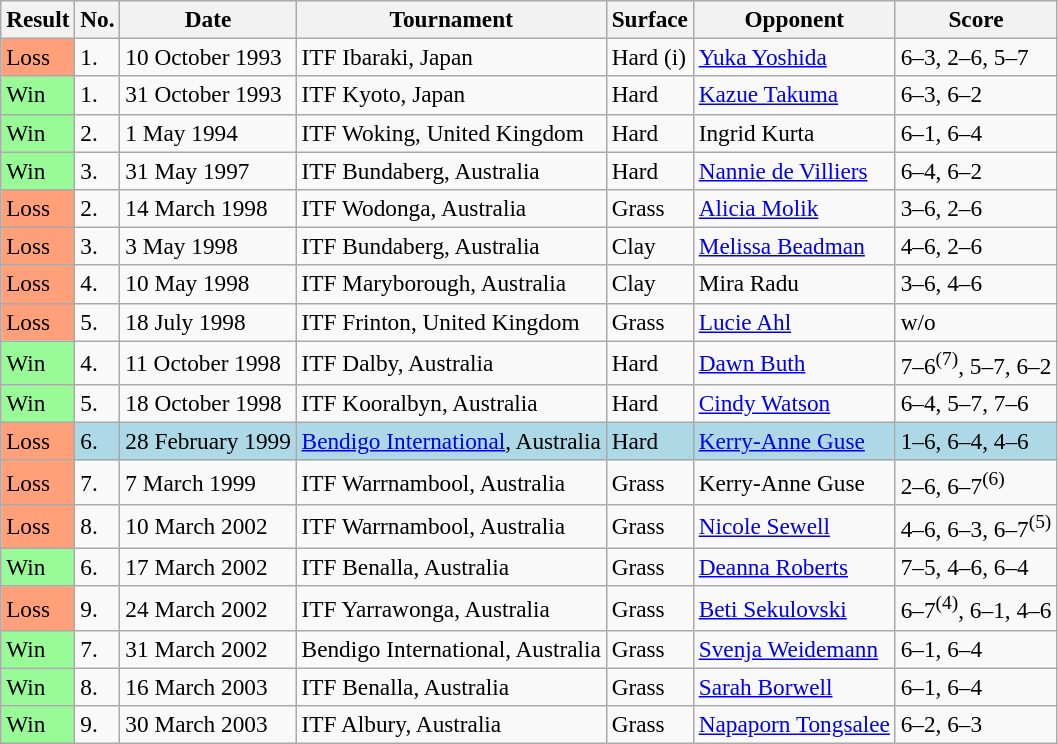<table class="sortable wikitable" style=font-size:97%>
<tr>
<th>Result</th>
<th>No.</th>
<th>Date</th>
<th>Tournament</th>
<th>Surface</th>
<th>Opponent</th>
<th class="unsortable">Score</th>
</tr>
<tr>
<td style="background:#ffa07a;">Loss</td>
<td>1.</td>
<td>10 October 1993</td>
<td>ITF Ibaraki, Japan</td>
<td>Hard (i)</td>
<td> <a href='#'>Yuka Yoshida</a></td>
<td>6–3, 2–6, 5–7</td>
</tr>
<tr>
<td style="background:#98fb98;">Win</td>
<td>1.</td>
<td>31 October 1993</td>
<td>ITF Kyoto, Japan</td>
<td>Hard</td>
<td> <a href='#'>Kazue Takuma</a></td>
<td>6–3, 6–2</td>
</tr>
<tr>
<td style="background:#98fb98;">Win</td>
<td>2.</td>
<td>1 May 1994</td>
<td>ITF Woking, United Kingdom</td>
<td>Hard</td>
<td> Ingrid Kurta</td>
<td>6–1, 6–4</td>
</tr>
<tr>
<td style="background:#98fb98;">Win</td>
<td>3.</td>
<td>31 May 1997</td>
<td>ITF Bundaberg, Australia</td>
<td>Hard</td>
<td> <a href='#'>Nannie de Villiers</a></td>
<td>6–4, 6–2</td>
</tr>
<tr>
<td style="background:#ffa07a;">Loss</td>
<td>2.</td>
<td>14 March 1998</td>
<td>ITF Wodonga, Australia</td>
<td>Grass</td>
<td> <a href='#'>Alicia Molik</a></td>
<td>3–6, 2–6</td>
</tr>
<tr>
<td style="background:#ffa07a;">Loss</td>
<td>3.</td>
<td>3 May 1998</td>
<td>ITF Bundaberg, Australia</td>
<td>Clay</td>
<td> <a href='#'>Melissa Beadman</a></td>
<td>4–6, 2–6</td>
</tr>
<tr>
<td style="background:#ffa07a;">Loss</td>
<td>4.</td>
<td>10 May 1998</td>
<td>ITF Maryborough, Australia</td>
<td>Clay</td>
<td> Mira Radu</td>
<td>3–6, 4–6</td>
</tr>
<tr>
<td style="background:#ffa07a;">Loss</td>
<td>5.</td>
<td>18 July 1998</td>
<td>ITF Frinton, United Kingdom</td>
<td>Grass</td>
<td> <a href='#'>Lucie Ahl</a></td>
<td>w/o</td>
</tr>
<tr>
<td style="background:#98fb98;">Win</td>
<td>4.</td>
<td>11 October 1998</td>
<td>ITF Dalby, Australia</td>
<td>Hard</td>
<td> <a href='#'>Dawn Buth</a></td>
<td>7–6<sup>(7)</sup>, 5–7, 6–2</td>
</tr>
<tr>
<td style="background:#98fb98;">Win</td>
<td>5.</td>
<td>18 October 1998</td>
<td>ITF Kooralbyn, Australia</td>
<td>Hard</td>
<td> <a href='#'>Cindy Watson</a></td>
<td>6–4, 5–7, 7–6</td>
</tr>
<tr style="background:lightblue;">
<td style="background:#ffa07a;">Loss</td>
<td>6.</td>
<td>28 February 1999</td>
<td><a href='#'>Bendigo International</a>, Australia</td>
<td>Hard</td>
<td> <a href='#'>Kerry-Anne Guse</a></td>
<td>1–6, 6–4, 4–6</td>
</tr>
<tr>
<td style="background:#ffa07a;">Loss</td>
<td>7.</td>
<td>7 March 1999</td>
<td>ITF Warrnambool, Australia</td>
<td>Grass</td>
<td> Kerry-Anne Guse</td>
<td>2–6, 6–7<sup>(6)</sup></td>
</tr>
<tr>
<td style="background:#ffa07a;">Loss</td>
<td>8.</td>
<td>10 March 2002</td>
<td>ITF Warrnambool, Australia</td>
<td>Grass</td>
<td> <a href='#'>Nicole Sewell</a></td>
<td>4–6, 6–3, 6–7<sup>(5)</sup></td>
</tr>
<tr>
<td style="background:#98fb98;">Win</td>
<td>6.</td>
<td>17 March 2002</td>
<td>ITF Benalla, Australia</td>
<td>Grass</td>
<td> <a href='#'>Deanna Roberts</a></td>
<td>7–5, 4–6, 6–4</td>
</tr>
<tr>
<td style="background:#ffa07a;">Loss</td>
<td>9.</td>
<td>24 March 2002</td>
<td>ITF Yarrawonga, Australia</td>
<td>Grass</td>
<td> <a href='#'>Beti Sekulovski</a></td>
<td>6–7<sup>(4)</sup>, 6–1, 4–6</td>
</tr>
<tr>
<td style="background:#98fb98;">Win</td>
<td>7.</td>
<td>31 March 2002</td>
<td>Bendigo International, Australia</td>
<td>Grass</td>
<td> <a href='#'>Svenja Weidemann</a></td>
<td>6–1, 6–4</td>
</tr>
<tr>
<td style="background:#98fb98;">Win</td>
<td>8.</td>
<td>16 March 2003</td>
<td>ITF Benalla, Australia</td>
<td>Grass</td>
<td> <a href='#'>Sarah Borwell</a></td>
<td>6–1, 6–4</td>
</tr>
<tr>
<td style="background:#98fb98;">Win</td>
<td>9.</td>
<td>30 March 2003</td>
<td>ITF Albury, Australia</td>
<td>Grass</td>
<td> <a href='#'>Napaporn Tongsalee</a></td>
<td>6–2, 6–3</td>
</tr>
</table>
